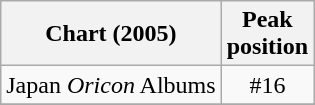<table class="wikitable">
<tr>
<th align="left">Chart (2005)</th>
<th align="center">Peak<br>position</th>
</tr>
<tr>
<td>Japan <em>Oricon</em> Albums</td>
<td align="center">#16</td>
</tr>
<tr>
</tr>
</table>
